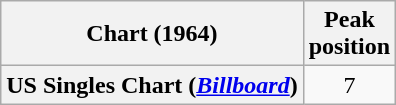<table class="wikitable plainrowheaders" style="text-align:center">
<tr>
<th scope="col">Chart (1964)</th>
<th scope="col">Peak<br> position</th>
</tr>
<tr>
<th scope="row">US Singles Chart (<em><a href='#'>Billboard</a></em>)</th>
<td>7</td>
</tr>
</table>
